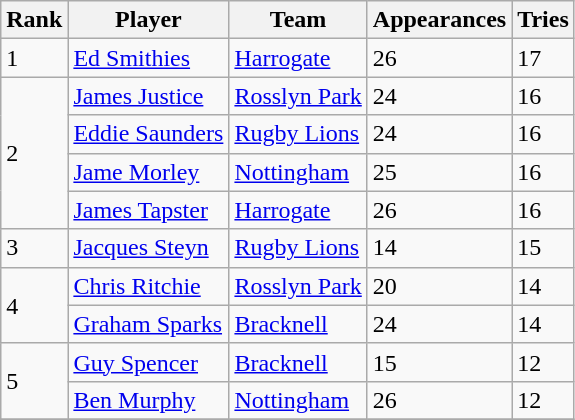<table class="wikitable">
<tr>
<th>Rank</th>
<th>Player</th>
<th>Team</th>
<th>Appearances</th>
<th>Tries</th>
</tr>
<tr>
<td>1</td>
<td> <a href='#'>Ed Smithies</a></td>
<td><a href='#'>Harrogate</a></td>
<td>26</td>
<td>17</td>
</tr>
<tr>
<td rowspan=4>2</td>
<td> <a href='#'>James Justice</a></td>
<td><a href='#'>Rosslyn Park</a></td>
<td>24</td>
<td>16</td>
</tr>
<tr>
<td> <a href='#'>Eddie Saunders</a></td>
<td><a href='#'>Rugby Lions</a></td>
<td>24</td>
<td>16</td>
</tr>
<tr>
<td> <a href='#'>Jame Morley</a></td>
<td><a href='#'>Nottingham</a></td>
<td>25</td>
<td>16</td>
</tr>
<tr>
<td> <a href='#'>James Tapster</a></td>
<td><a href='#'>Harrogate</a></td>
<td>26</td>
<td>16</td>
</tr>
<tr>
<td>3</td>
<td> <a href='#'>Jacques Steyn</a></td>
<td><a href='#'>Rugby Lions</a></td>
<td>14</td>
<td>15</td>
</tr>
<tr>
<td rowspan=2>4</td>
<td> <a href='#'>Chris Ritchie</a></td>
<td><a href='#'>Rosslyn Park</a></td>
<td>20</td>
<td>14</td>
</tr>
<tr>
<td> <a href='#'>Graham Sparks</a></td>
<td><a href='#'>Bracknell</a></td>
<td>24</td>
<td>14</td>
</tr>
<tr>
<td rowspan=2>5</td>
<td> <a href='#'>Guy Spencer</a></td>
<td><a href='#'>Bracknell</a></td>
<td>15</td>
<td>12</td>
</tr>
<tr>
<td> <a href='#'>Ben Murphy</a></td>
<td><a href='#'>Nottingham</a></td>
<td>26</td>
<td>12</td>
</tr>
<tr>
</tr>
</table>
